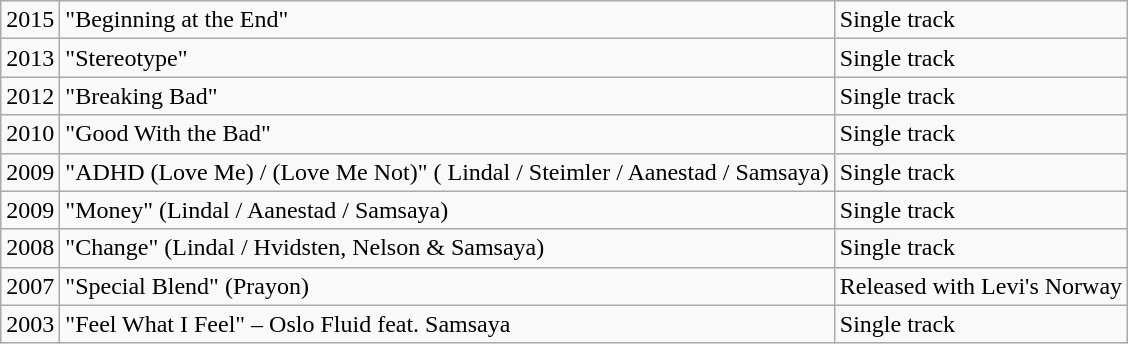<table class="wikitable">
<tr>
<td>2015</td>
<td>"Beginning at the End"</td>
<td>Single track</td>
</tr>
<tr>
<td>2013</td>
<td>"Stereotype"</td>
<td>Single track</td>
</tr>
<tr>
<td>2012</td>
<td>"Breaking Bad"</td>
<td>Single track</td>
</tr>
<tr>
<td>2010</td>
<td>"Good With the Bad"</td>
<td>Single track</td>
</tr>
<tr>
<td>2009</td>
<td>"ADHD (Love Me) / (Love Me Not)" ( Lindal / Steimler / Aanestad / Samsaya)</td>
<td>Single track</td>
</tr>
<tr>
<td>2009</td>
<td>"Money" (Lindal / Aanestad / Samsaya)</td>
<td>Single track</td>
</tr>
<tr>
<td>2008</td>
<td>"Change" (Lindal / Hvidsten, Nelson & Samsaya)</td>
<td>Single track</td>
</tr>
<tr>
<td>2007</td>
<td>"Special Blend" (Prayon)</td>
<td>Released with Levi's Norway</td>
</tr>
<tr>
<td>2003</td>
<td>"Feel What I Feel" – Oslo Fluid feat. Samsaya</td>
<td>Single track</td>
</tr>
</table>
